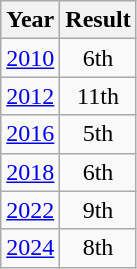<table class="wikitable" style="text-align:center">
<tr>
<th>Year</th>
<th>Result</th>
</tr>
<tr>
<td><a href='#'>2010</a></td>
<td>6th</td>
</tr>
<tr>
<td><a href='#'>2012</a></td>
<td>11th</td>
</tr>
<tr>
<td><a href='#'>2016</a></td>
<td>5th</td>
</tr>
<tr>
<td><a href='#'>2018</a></td>
<td>6th</td>
</tr>
<tr>
<td><a href='#'>2022</a></td>
<td>9th</td>
</tr>
<tr>
<td><a href='#'>2024</a></td>
<td>8th</td>
</tr>
</table>
